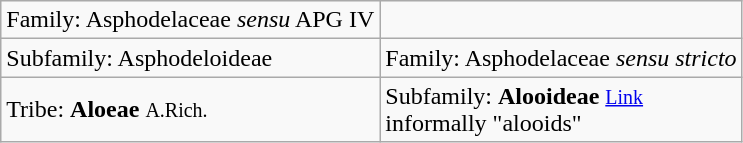<table class="wikitable">
<tr>
<td>Family: Asphodelaceae <em>sensu</em> APG IV</td>
<td></td>
</tr>
<tr>
<td>Subfamily:  Asphodeloideae</td>
<td>Family: Asphodelaceae <em>sensu stricto</em></td>
</tr>
<tr>
<td>Tribe: <strong>Aloeae</strong> <small>A.Rich.</small></td>
<td>Subfamily: <strong>Alooideae</strong> <small><a href='#'>Link</a></small><br>informally "alooids"</td>
</tr>
</table>
